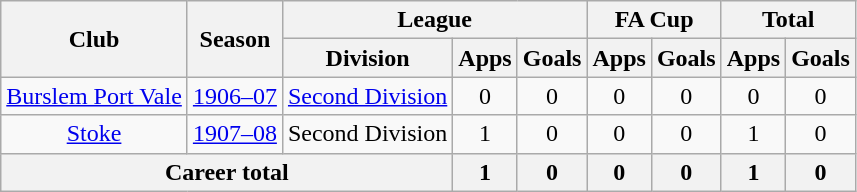<table class="wikitable" style="text-align: center;">
<tr>
<th rowspan="2">Club</th>
<th rowspan="2">Season</th>
<th colspan="3">League</th>
<th colspan="2">FA Cup</th>
<th colspan="2">Total</th>
</tr>
<tr>
<th>Division</th>
<th>Apps</th>
<th>Goals</th>
<th>Apps</th>
<th>Goals</th>
<th>Apps</th>
<th>Goals</th>
</tr>
<tr>
<td><a href='#'>Burslem Port Vale</a></td>
<td><a href='#'>1906–07</a></td>
<td><a href='#'>Second Division</a></td>
<td>0</td>
<td>0</td>
<td>0</td>
<td>0</td>
<td>0</td>
<td>0</td>
</tr>
<tr>
<td><a href='#'>Stoke</a></td>
<td><a href='#'>1907–08</a></td>
<td>Second Division</td>
<td>1</td>
<td>0</td>
<td>0</td>
<td>0</td>
<td>1</td>
<td>0</td>
</tr>
<tr>
<th colspan="3">Career total</th>
<th>1</th>
<th>0</th>
<th>0</th>
<th>0</th>
<th>1</th>
<th>0</th>
</tr>
</table>
